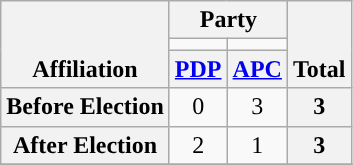<table class=wikitable style="text-align:center">
<tr style="vertical-align:bottom;">
<th rowspan=3>Affiliation</th>
<th colspan=2>Party</th>
<th rowspan=3>Total</th>
</tr>
<tr>
<td style="background-color:"></td>
<td style="background-color:"></td>
</tr>
<tr>
<th><a href='#'>PDP</a></th>
<th><a href='#'>APC</a></th>
</tr>
<tr>
<th>Before Election</th>
<td>0</td>
<td>3</td>
<th>3</th>
</tr>
<tr>
<th>After Election</th>
<td>2</td>
<td>1</td>
<th>3</th>
</tr>
<tr>
</tr>
</table>
